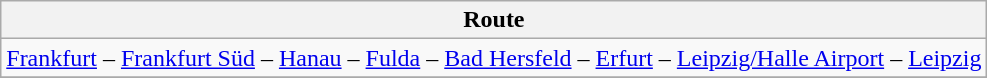<table class="wikitable">
<tr>
<th>Route</th>
</tr>
<tr>
<td><a href='#'>Frankfurt</a> – <a href='#'>Frankfurt Süd</a> – <a href='#'>Hanau</a> – <a href='#'>Fulda</a> – <a href='#'>Bad Hersfeld</a> – <a href='#'>Erfurt</a> – <a href='#'>Leipzig/Halle Airport</a> – <a href='#'>Leipzig</a></td>
</tr>
<tr>
</tr>
</table>
